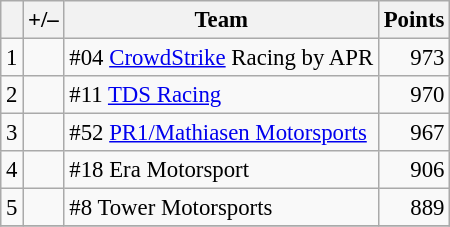<table class="wikitable" style="font-size: 95%;">
<tr>
<th scope="col"></th>
<th scope="col">+/–</th>
<th scope="col">Team</th>
<th scope="col">Points</th>
</tr>
<tr>
<td align=center>1</td>
<td align="left"></td>
<td> #04 <a href='#'>CrowdStrike</a> Racing by APR</td>
<td align=right>973</td>
</tr>
<tr>
<td align=center>2</td>
<td align="left"></td>
<td> #11 <a href='#'>TDS Racing</a></td>
<td align=right>970</td>
</tr>
<tr>
<td align=center>3</td>
<td align="left"></td>
<td> #52 <a href='#'>PR1/Mathiasen Motorsports</a></td>
<td align=right>967</td>
</tr>
<tr>
<td align=center>4</td>
<td align="left"></td>
<td> #18 Era Motorsport</td>
<td align=right>906</td>
</tr>
<tr>
<td align=center>5</td>
<td align="left"></td>
<td> #8 Tower Motorsports</td>
<td align=right>889</td>
</tr>
<tr>
</tr>
</table>
